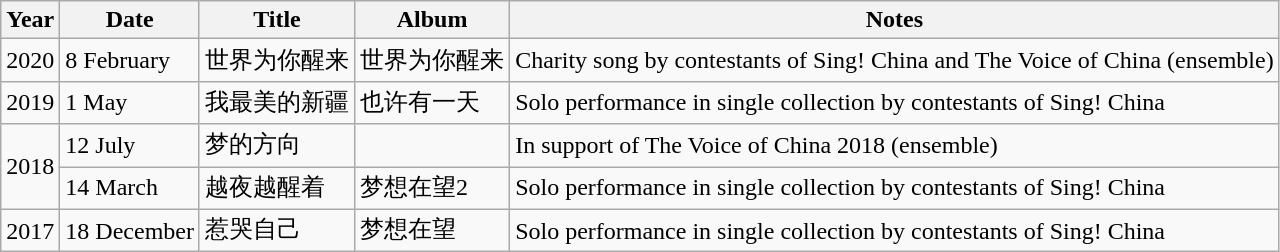<table class="wikitable">
<tr>
<th>Year</th>
<th>Date</th>
<th>Title</th>
<th>Album</th>
<th>Notes</th>
</tr>
<tr>
<td>2020</td>
<td>8 February</td>
<td>世界为你醒来</td>
<td>世界为你醒来</td>
<td>Charity song by contestants of Sing! China and The Voice of China (ensemble)</td>
</tr>
<tr>
<td>2019</td>
<td>1 May</td>
<td>我最美的新疆</td>
<td>也许有一天</td>
<td>Solo performance in single collection by contestants of Sing! China</td>
</tr>
<tr>
<td rowspan="2">2018</td>
<td>12 July</td>
<td>梦的方向</td>
<td></td>
<td>In support of The Voice of China 2018 (ensemble)</td>
</tr>
<tr>
<td>14 March</td>
<td>越夜越醒着</td>
<td>梦想在望2</td>
<td>Solo performance in single collection by contestants of Sing! China</td>
</tr>
<tr>
<td>2017</td>
<td>18 December</td>
<td>惹哭自己</td>
<td>梦想在望</td>
<td>Solo performance in single collection by contestants of Sing! China</td>
</tr>
</table>
